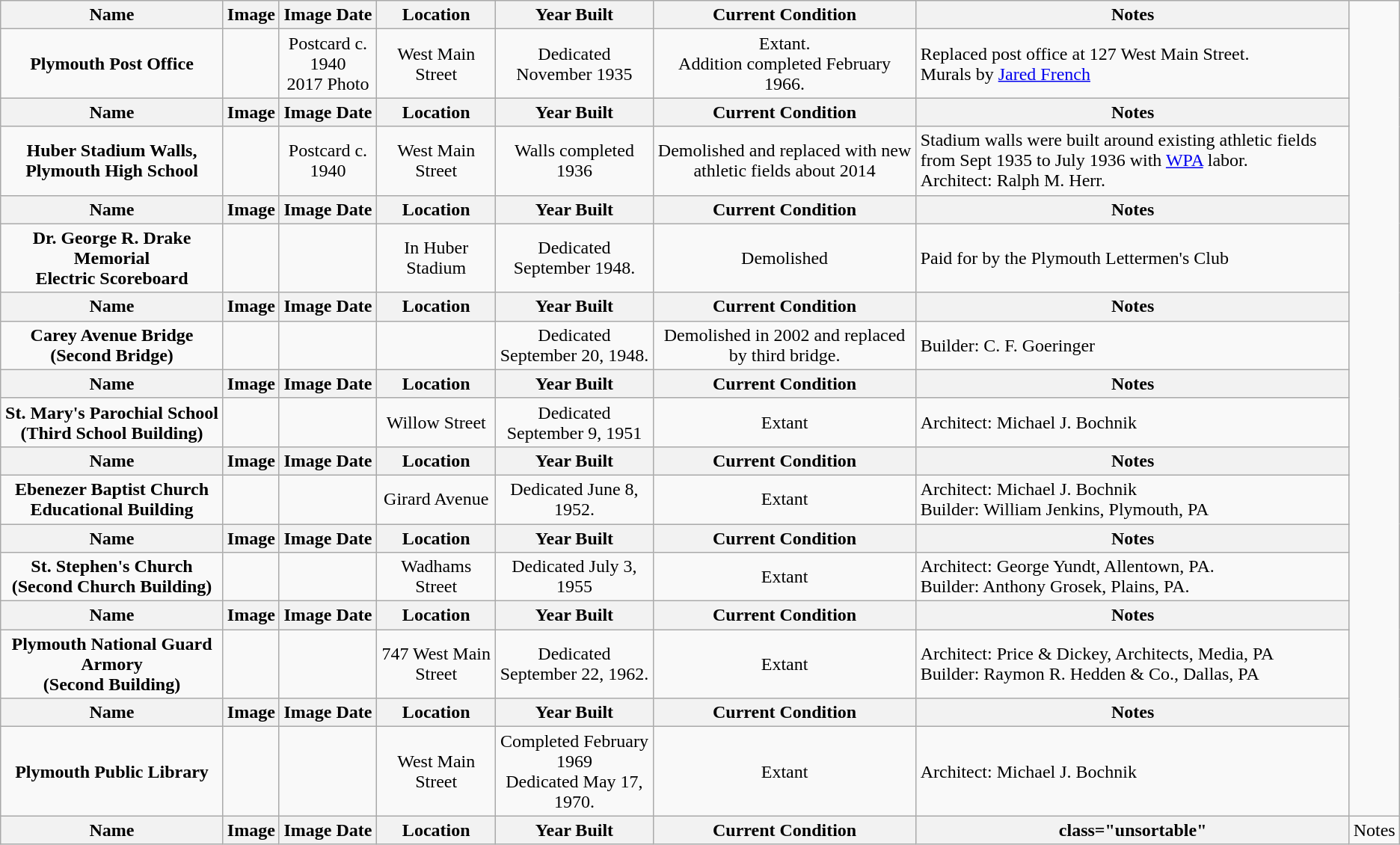<table class="wikitable sortable">
<tr>
<th class="unsortable">Name</th>
<th class="unsortable">Image</th>
<th class="unsortable">Image Date</th>
<th class="unsortable">Location</th>
<th class="unsortable">Year Built</th>
<th class="unsortable">Current Condition</th>
<th class="unsortable">Notes</th>
</tr>
<tr>
<td align=center><strong>Plymouth Post Office</strong></td>
<td><br></td>
<td align=center>Postcard c. 1940<br>2017 Photo</td>
<td align=center>West Main Street</td>
<td align=center>Dedicated November 1935</td>
<td align=center>Extant.<br>Addition completed February 1966.</td>
<td align=left>Replaced post office at 127 West Main Street.<br>Murals by <a href='#'>Jared French</a></td>
</tr>
<tr>
<th class="unsortable">Name</th>
<th class="unsortable">Image</th>
<th class="unsortable">Image Date</th>
<th class="unsortable">Location</th>
<th class="unsortable">Year Built</th>
<th class="unsortable">Current Condition</th>
<th class="unsortable">Notes</th>
</tr>
<tr>
<td align=center><strong>Huber Stadium Walls, Plymouth High School</strong></td>
<td></td>
<td align=center>Postcard c. 1940</td>
<td align=center>West Main Street</td>
<td align=center>Walls completed 1936</td>
<td align=center>Demolished and replaced with new athletic fields about 2014</td>
<td align=left>Stadium walls were built around existing athletic fields from Sept 1935 to July 1936 with <a href='#'>WPA</a> labor.<br>Architect: Ralph M. Herr.</td>
</tr>
<tr>
<th class="unsortable">Name</th>
<th class="unsortable">Image</th>
<th class="unsortable">Image Date</th>
<th class="unsortable">Location</th>
<th class="unsortable">Year Built</th>
<th class="unsortable">Current Condition</th>
<th class="unsortable">Notes</th>
</tr>
<tr>
<td align=center><strong>Dr. George R. Drake Memorial</strong><br><strong>Electric Scoreboard</strong></td>
<td></td>
<td align=center></td>
<td align=center>In Huber Stadium</td>
<td align=center>Dedicated September 1948.</td>
<td align=center>Demolished</td>
<td align=left>Paid for by the Plymouth Lettermen's Club</td>
</tr>
<tr>
<th class="unsortable">Name</th>
<th class="unsortable">Image</th>
<th class="unsortable">Image Date</th>
<th class="unsortable">Location</th>
<th class="unsortable">Year Built</th>
<th class="unsortable">Current Condition</th>
<th class="unsortable">Notes</th>
</tr>
<tr>
<td align=center><strong>Carey Avenue Bridge</strong><br><strong>(Second Bridge)</strong></td>
<td></td>
<td align=center></td>
<td align=center></td>
<td align=center>Dedicated September 20, 1948.</td>
<td align=center>Demolished in 2002 and replaced by third bridge.</td>
<td align=left>Builder: C. F. Goeringer</td>
</tr>
<tr>
<th class="unsortable">Name</th>
<th class="unsortable">Image</th>
<th class="unsortable">Image Date</th>
<th class="unsortable">Location</th>
<th class="unsortable">Year Built</th>
<th class="unsortable">Current Condition</th>
<th class="unsortable">Notes</th>
</tr>
<tr>
<td align=center><strong>St. Mary's Parochial School</strong><br><strong>(Third School Building)</strong></td>
<td></td>
<td align=center></td>
<td align=center>Willow Street</td>
<td align=center>Dedicated September 9, 1951</td>
<td align=center>Extant</td>
<td align=left>Architect: Michael J. Bochnik</td>
</tr>
<tr>
<th class="unsortable">Name</th>
<th class="unsortable">Image</th>
<th class="unsortable">Image Date</th>
<th class="unsortable">Location</th>
<th class="unsortable">Year Built</th>
<th class="unsortable">Current Condition</th>
<th class="unsortable">Notes</th>
</tr>
<tr>
<td align=center><strong>Ebenezer Baptist Church</strong><br><strong>Educational Building</strong></td>
<td></td>
<td align=center></td>
<td align=center>Girard Avenue</td>
<td align=center>Dedicated June 8, 1952.</td>
<td align=center>Extant</td>
<td align=left>Architect: Michael J. Bochnik<br>Builder: William Jenkins, Plymouth, PA</td>
</tr>
<tr>
<th class="unsortable">Name</th>
<th class="unsortable">Image</th>
<th class="unsortable">Image Date</th>
<th class="unsortable">Location</th>
<th class="unsortable">Year Built</th>
<th class="unsortable">Current Condition</th>
<th class="unsortable">Notes</th>
</tr>
<tr>
<td align=center><strong>St. Stephen's Church</strong><br><strong>(Second Church Building)</strong></td>
<td></td>
<td align=center></td>
<td align=center>Wadhams Street</td>
<td align=center>Dedicated July 3, 1955</td>
<td align=center>Extant</td>
<td align=left>Architect: George Yundt, Allentown, PA.<br>Builder: Anthony Grosek, Plains, PA.</td>
</tr>
<tr>
<th class="unsortable">Name</th>
<th class="unsortable">Image</th>
<th class="unsortable">Image Date</th>
<th class="unsortable">Location</th>
<th class="unsortable">Year Built</th>
<th class="unsortable">Current Condition</th>
<th class="unsortable">Notes</th>
</tr>
<tr>
<td align=center><strong>Plymouth National Guard Armory</strong><br><strong>(Second Building)</strong></td>
<td></td>
<td align=center></td>
<td align=center>747 West Main Street</td>
<td align=center>Dedicated September 22, 1962.</td>
<td align=center>Extant</td>
<td align=left>Architect: Price & Dickey, Architects, Media, PA<br>Builder: Raymon R. Hedden & Co., Dallas, PA</td>
</tr>
<tr>
<th class="unsortable">Name</th>
<th class="unsortable">Image</th>
<th class="unsortable">Image Date</th>
<th class="unsortable">Location</th>
<th class="unsortable">Year Built</th>
<th class="unsortable">Current Condition</th>
<th class="unsortable">Notes</th>
</tr>
<tr>
<td align=center><strong>Plymouth Public Library</strong></td>
<td></td>
<td align=center></td>
<td align=center>West Main Street</td>
<td align=center>Completed February 1969<br>Dedicated May 17, 1970.</td>
<td align=center>Extant</td>
<td align=left>Architect: Michael J. Bochnik</td>
</tr>
<tr>
<th class="unsortable">Name</th>
<th class="unsortable">Image</th>
<th class="unsortable">Image Date</th>
<th class="unsortable">Location</th>
<th class="unsortable">Year Built</th>
<th class="unsortable">Current Condition</th>
<th>class="unsortable"</th>
<td>Notes</td>
</tr>
</table>
